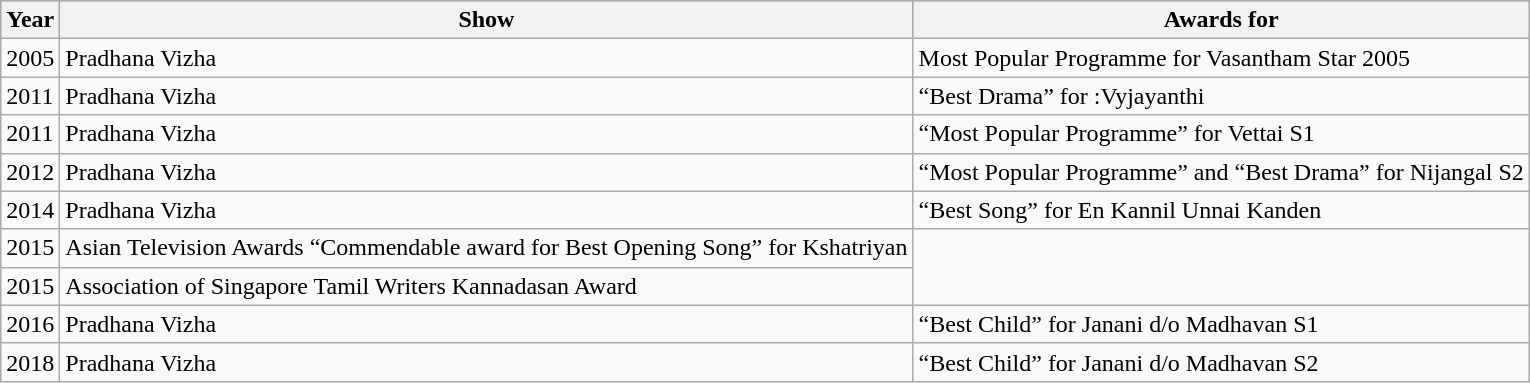<table class="wikitable sortable">
<tr style="background:#B0C4DE;">
<th scope="col">Year</th>
<th scope="col">Show</th>
<th scope="col">Awards for</th>
</tr>
<tr>
<td>2005</td>
<td>Pradhana Vizha</td>
<td>Most Popular Programme for Vasantham Star 2005</td>
</tr>
<tr>
<td>2011</td>
<td>Pradhana Vizha</td>
<td>“Best Drama” for :Vyjayanthi</td>
</tr>
<tr>
<td>2011</td>
<td>Pradhana Vizha</td>
<td>“Most Popular Programme” for Vettai S1</td>
</tr>
<tr>
<td>2012</td>
<td>Pradhana Vizha</td>
<td>“Most Popular Programme” and “Best Drama” for Nijangal S2</td>
</tr>
<tr>
<td>2014</td>
<td>Pradhana Vizha</td>
<td>“Best Song” for En Kannil Unnai Kanden</td>
</tr>
<tr>
<td>2015</td>
<td>Asian Television Awards “Commendable award for Best Opening Song” for Kshatriyan</td>
</tr>
<tr>
<td>2015</td>
<td>Association of Singapore Tamil Writers Kannadasan Award</td>
</tr>
<tr>
<td>2016</td>
<td>Pradhana Vizha</td>
<td>“Best Child” for Janani d/o Madhavan S1</td>
</tr>
<tr>
<td>2018</td>
<td>Pradhana Vizha</td>
<td>“Best Child” for Janani d/o Madhavan S2</td>
</tr>
</table>
